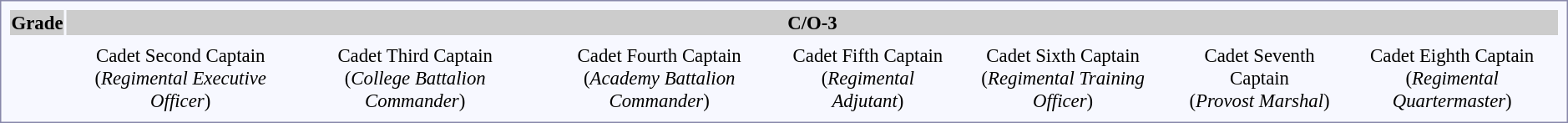<table style="border:1px solid #8888aa; background-color:#f7f8ff; padding:5px; font-size:95%; margin: 0px 12px 12px 0px;">
<tr style="background-color:#CCCCCC; text-align:center;">
<th>Grade</th>
<th colspan=7>C/O-3</th>
</tr>
<tr style="text-align:center;">
<th rowspan=2></th>
<td colspan=7></td>
</tr>
<tr style="text-align:center;">
<td>Cadet Second Captain<br>(<em>Regimental Executive Officer</em>)</td>
<td>Cadet Third Captain<br>(<em>College Battalion Commander</em>)</td>
<td>Cadet Fourth Captain<br>(<em>Academy Battalion Commander</em>)</td>
<td>Cadet Fifth Captain<br>(<em>Regimental Adjutant</em>)</td>
<td>Cadet Sixth Captain<br>(<em>Regimental Training Officer</em>)</td>
<td>Cadet Seventh Captain<br>(<em>Provost Marshal</em>)</td>
<td>Cadet Eighth Captain<br>(<em>Regimental Quartermaster</em>)</td>
</tr>
</table>
